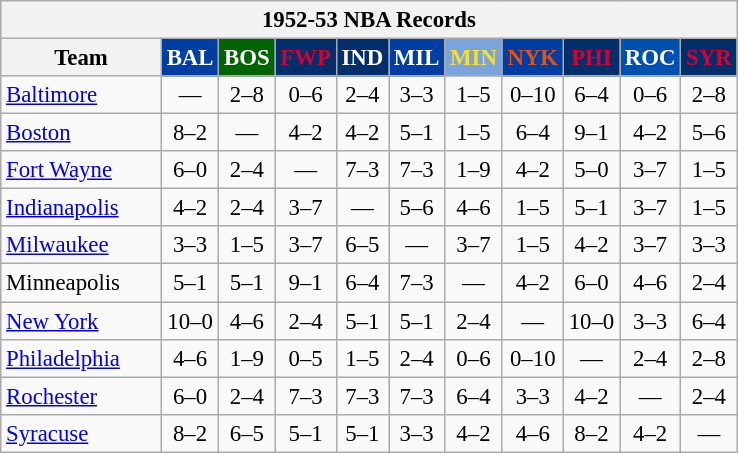<table class="wikitable" style="font-size:95%; text-align:center;">
<tr>
<th colspan=11>1952-53 NBA Records</th>
</tr>
<tr>
<th width=100>Team</th>
<th style="background:#003EA4;color:#FFFFFF;width=35">BAL</th>
<th style="background:#006400;color:#FFFFFF;width=35">BOS</th>
<th style="background:#012F6B;color:#D40032;width=35">FWP</th>
<th style="background:#012F6B;color:#FFFFFF;width=35">IND</th>
<th style="background:#003EA4;color:#FFFFFF;width=35">MIL</th>
<th style="background:#7BA4DB;color:#FBE122;width=35">MIN</th>
<th style="background:#003EA4;color:#E85109;width=35">NYK</th>
<th style="background:#012F6B;color:#D50033;width=35">PHI</th>
<th style="background:#0050B0;color:#FFFFFF;width=35">ROC</th>
<th style="background:#012F6B;color:#D50033;width=35">SYR</th>
</tr>
<tr>
<td style="text-align:left;"><a href='#'>Baltimore</a></td>
<td>—</td>
<td>2–8</td>
<td>0–6</td>
<td>2–4</td>
<td>3–3</td>
<td>1–5</td>
<td>0–10</td>
<td>6–4</td>
<td>0–6</td>
<td>2–8</td>
</tr>
<tr>
<td style="text-align:left;"><a href='#'>Boston</a></td>
<td>8–2</td>
<td>—</td>
<td>4–2</td>
<td>4–2</td>
<td>5–1</td>
<td>1–5</td>
<td>6–4</td>
<td>9–1</td>
<td>4–2</td>
<td>5–6</td>
</tr>
<tr>
<td style="text-align:left;"><a href='#'>Fort Wayne</a></td>
<td>6–0</td>
<td>2–4</td>
<td>—</td>
<td>7–3</td>
<td>7–3</td>
<td>1–9</td>
<td>4–2</td>
<td>5–0</td>
<td>3–7</td>
<td>1–5</td>
</tr>
<tr>
<td style="text-align:left;"><a href='#'>Indianapolis</a></td>
<td>4–2</td>
<td>2–4</td>
<td>3–7</td>
<td>—</td>
<td>5–6</td>
<td>4–6</td>
<td>1–5</td>
<td>5–1</td>
<td>3–7</td>
<td>1–5</td>
</tr>
<tr>
<td style="text-align:left;"><a href='#'>Milwaukee</a></td>
<td>3–3</td>
<td>1–5</td>
<td>3–7</td>
<td>6–5</td>
<td>—</td>
<td>3–7</td>
<td>1–5</td>
<td>4–2</td>
<td>3–7</td>
<td>3–3</td>
</tr>
<tr>
<td style="text-align:left;">Minneapolis</td>
<td>5–1</td>
<td>5–1</td>
<td>9–1</td>
<td>6–4</td>
<td>7–3</td>
<td>—</td>
<td>4–2</td>
<td>6–0</td>
<td>4–6</td>
<td>2–4</td>
</tr>
<tr>
<td style="text-align:left;"><a href='#'>New York</a></td>
<td>10–0</td>
<td>4–6</td>
<td>2–4</td>
<td>5–1</td>
<td>5–1</td>
<td>2–4</td>
<td>—</td>
<td>10–0</td>
<td>3–3</td>
<td>6–4</td>
</tr>
<tr>
<td style="text-align:left;"><a href='#'>Philadelphia</a></td>
<td>4–6</td>
<td>1–9</td>
<td>0–5</td>
<td>1–5</td>
<td>2–4</td>
<td>0–6</td>
<td>0–10</td>
<td>—</td>
<td>2–4</td>
<td>2–8</td>
</tr>
<tr>
<td style="text-align:left;"><a href='#'>Rochester</a></td>
<td>6–0</td>
<td>2–4</td>
<td>7–3</td>
<td>7–3</td>
<td>7–3</td>
<td>6–4</td>
<td>3–3</td>
<td>4–2</td>
<td>—</td>
<td>2–4</td>
</tr>
<tr>
<td style="text-align:left;"><a href='#'>Syracuse</a></td>
<td>8–2</td>
<td>6–5</td>
<td>5–1</td>
<td>5–1</td>
<td>3–3</td>
<td>4–2</td>
<td>4–6</td>
<td>8–2</td>
<td>4–2</td>
<td>—</td>
</tr>
</table>
